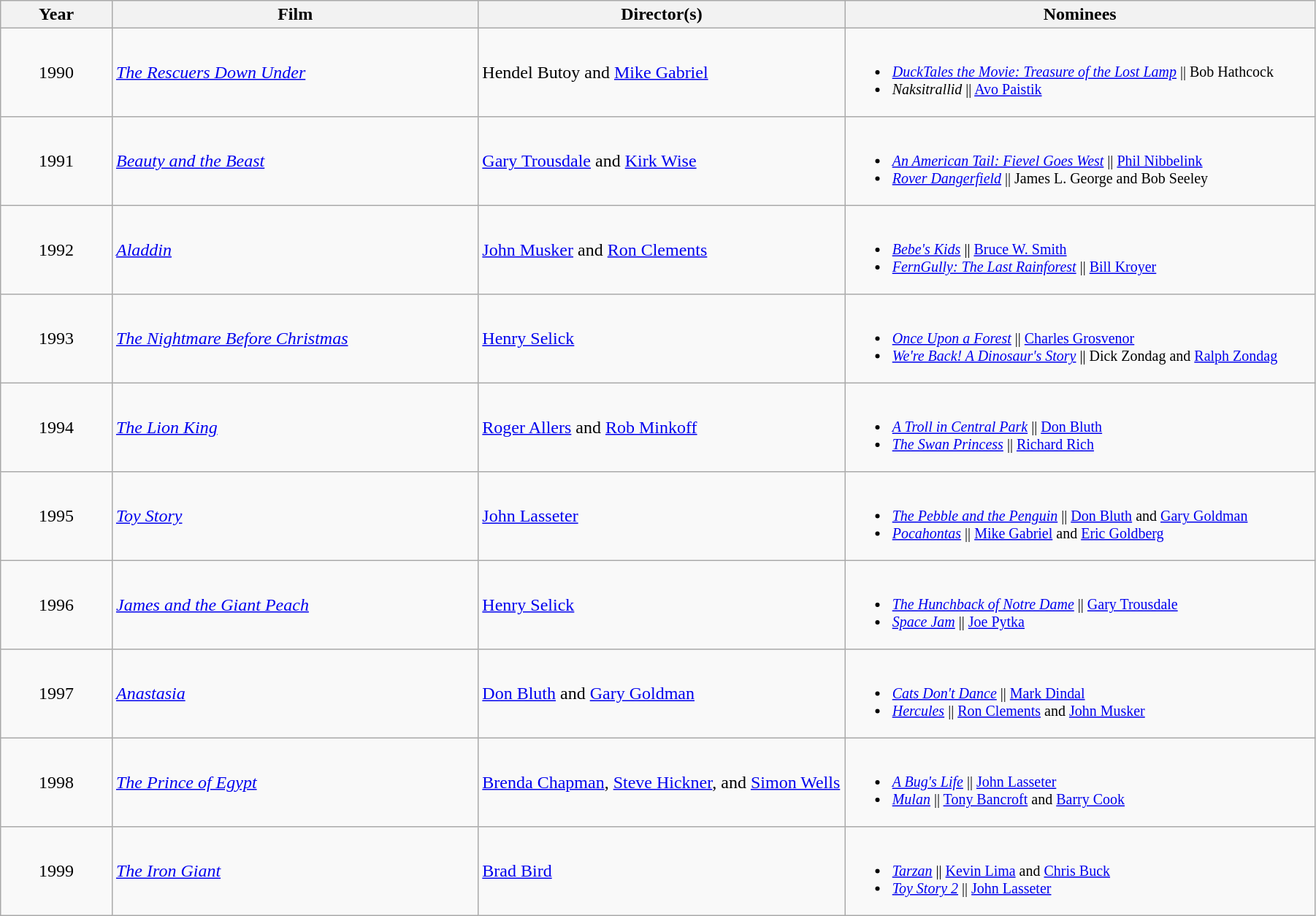<table class="wikitable" width="95%" cellpadding="5">
<tr>
<th width="100"><strong>Year</strong></th>
<th width="350"><strong>Film</strong></th>
<th width="350"><strong>Director(s)</strong></th>
<th width="450"><strong>Nominees</strong></th>
</tr>
<tr>
<td align="center">1990</td>
<td><em><a href='#'>The Rescuers Down Under</a></em></td>
<td>Hendel Butoy and <a href='#'>Mike Gabriel</a></td>
<td style="font-size:smaller"><br><ul><li><em><a href='#'>DuckTales the Movie: Treasure of the Lost Lamp</a></em> || Bob Hathcock</li><li><em>Naksitrallid</em> || <a href='#'>Avo Paistik</a></li></ul></td>
</tr>
<tr>
<td align="center">1991</td>
<td><em><a href='#'>Beauty and the Beast</a></em></td>
<td><a href='#'>Gary Trousdale</a> and <a href='#'>Kirk Wise</a></td>
<td style="font-size:smaller"><br><ul><li><em><a href='#'>An American Tail: Fievel Goes West</a></em> || <a href='#'>Phil Nibbelink</a></li><li><em><a href='#'>Rover Dangerfield</a></em> || James L. George and Bob Seeley</li></ul></td>
</tr>
<tr>
<td align="center">1992</td>
<td><em><a href='#'>Aladdin</a></em></td>
<td><a href='#'>John Musker</a> and <a href='#'>Ron Clements</a></td>
<td style="font-size:smaller"><br><ul><li><em><a href='#'>Bebe's Kids</a></em> || <a href='#'>Bruce W. Smith</a></li><li><em><a href='#'>FernGully: The Last Rainforest</a></em> || <a href='#'>Bill Kroyer</a></li></ul></td>
</tr>
<tr>
<td align="center">1993</td>
<td><em><a href='#'>The Nightmare Before Christmas</a></em></td>
<td><a href='#'>Henry Selick</a></td>
<td style="font-size:smaller"><br><ul><li><em><a href='#'>Once Upon a Forest</a></em> || <a href='#'>Charles Grosvenor</a></li><li><em><a href='#'>We're Back! A Dinosaur's Story</a></em> || Dick Zondag and <a href='#'>Ralph Zondag</a></li></ul></td>
</tr>
<tr>
<td align="center">1994</td>
<td><em><a href='#'>The Lion King</a></em></td>
<td><a href='#'>Roger Allers</a> and <a href='#'>Rob Minkoff</a></td>
<td style="font-size:smaller"><br><ul><li><em><a href='#'>A Troll in Central Park</a></em> || <a href='#'>Don Bluth</a></li><li><em><a href='#'>The Swan Princess</a></em> || <a href='#'>Richard Rich</a></li></ul></td>
</tr>
<tr>
<td align="center">1995</td>
<td><em><a href='#'>Toy Story</a></em></td>
<td><a href='#'>John Lasseter</a></td>
<td style="font-size:smaller"><br><ul><li><em><a href='#'>The Pebble and the Penguin</a></em> || <a href='#'>Don Bluth</a> and <a href='#'>Gary Goldman</a></li><li><em><a href='#'>Pocahontas</a></em> || <a href='#'>Mike Gabriel</a> and <a href='#'>Eric Goldberg</a></li></ul></td>
</tr>
<tr>
<td align="center">1996</td>
<td><em><a href='#'>James and the Giant Peach</a></em></td>
<td><a href='#'>Henry Selick</a></td>
<td style="font-size:smaller"><br><ul><li><em><a href='#'>The Hunchback of Notre Dame</a></em> || <a href='#'>Gary Trousdale</a></li><li><em><a href='#'>Space Jam</a></em> || <a href='#'>Joe Pytka</a></li></ul></td>
</tr>
<tr>
<td align="center">1997</td>
<td><em><a href='#'>Anastasia</a></em></td>
<td><a href='#'>Don Bluth</a> and <a href='#'>Gary Goldman</a></td>
<td style="font-size:smaller"><br><ul><li><em><a href='#'>Cats Don't Dance</a></em> || <a href='#'>Mark Dindal</a></li><li><em><a href='#'>Hercules</a></em> || <a href='#'>Ron Clements</a> and <a href='#'>John Musker</a></li></ul></td>
</tr>
<tr>
<td align="center">1998</td>
<td><em><a href='#'>The Prince of Egypt</a></em></td>
<td><a href='#'>Brenda Chapman</a>, <a href='#'>Steve Hickner</a>, and <a href='#'>Simon Wells</a></td>
<td style="font-size:smaller"><br><ul><li><em><a href='#'>A Bug's Life</a></em> || <a href='#'>John Lasseter</a></li><li><em><a href='#'>Mulan</a></em> || <a href='#'>Tony Bancroft</a> and <a href='#'>Barry Cook</a></li></ul></td>
</tr>
<tr>
<td align="center">1999</td>
<td><em><a href='#'>The Iron Giant</a></em></td>
<td><a href='#'>Brad Bird</a></td>
<td style="font-size:smaller"><br><ul><li><em><a href='#'>Tarzan</a></em> || <a href='#'>Kevin Lima</a> and <a href='#'>Chris Buck</a></li><li><em><a href='#'>Toy Story 2</a></em> || <a href='#'>John Lasseter</a></li></ul></td>
</tr>
</table>
